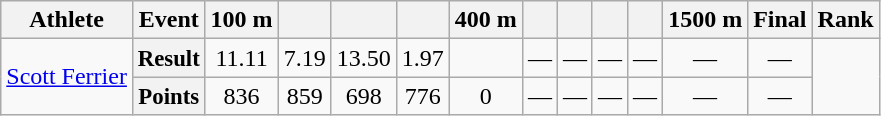<table class="wikitable" style="font-size:100%;">
<tr>
<th>Athlete</th>
<th>Event</th>
<th>100 m</th>
<th></th>
<th></th>
<th></th>
<th>400 m</th>
<th></th>
<th></th>
<th></th>
<th></th>
<th>1500 m</th>
<th>Final</th>
<th>Rank</th>
</tr>
<tr align=center>
<td rowspan="2" style="text-align:left;"><a href='#'>Scott Ferrier</a></td>
<th style="font-size:95%">Result</th>
<td>11.11</td>
<td>7.19</td>
<td>13.50</td>
<td>1.97</td>
<td></td>
<td>—</td>
<td>—</td>
<td>—</td>
<td>—</td>
<td>—</td>
<td>—</td>
<td colspan=2 rowspan=2></td>
</tr>
<tr align=center>
<th style="font-size:95%">Points</th>
<td>836</td>
<td>859</td>
<td>698</td>
<td>776</td>
<td>0</td>
<td>—</td>
<td>—</td>
<td>—</td>
<td>—</td>
<td>—</td>
<td>—</td>
</tr>
</table>
